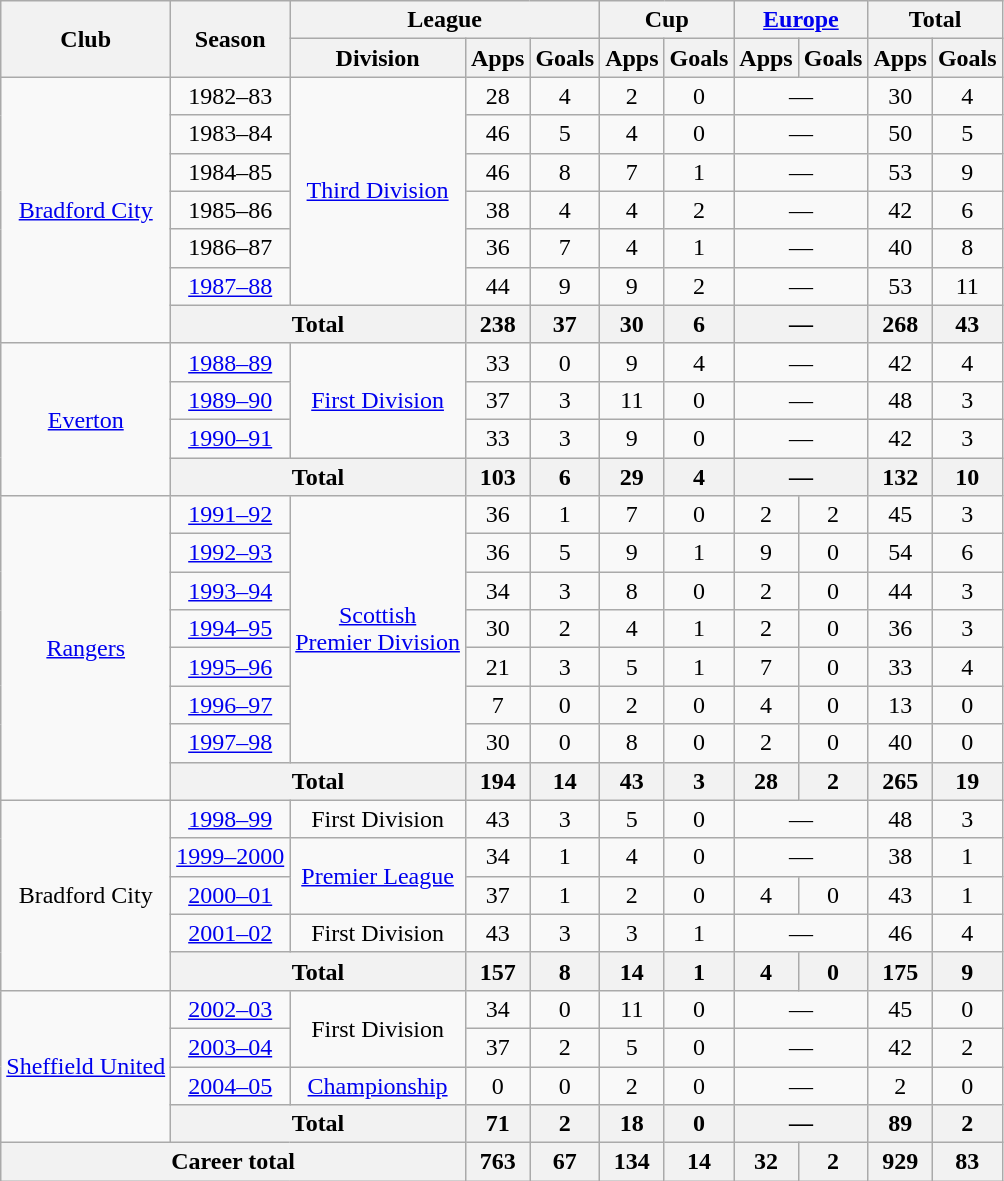<table class="wikitable" style="text-align: center">
<tr>
<th rowspan="2">Club</th>
<th rowspan="2">Season</th>
<th colspan="3">League</th>
<th colspan="2">Cup</th>
<th colspan="2"><a href='#'>Europe</a></th>
<th colspan="2">Total</th>
</tr>
<tr>
<th>Division</th>
<th>Apps</th>
<th>Goals</th>
<th>Apps</th>
<th>Goals</th>
<th>Apps</th>
<th>Goals</th>
<th>Apps</th>
<th>Goals</th>
</tr>
<tr>
<td rowspan="7"><a href='#'>Bradford City</a></td>
<td>1982–83</td>
<td rowspan="6"><a href='#'>Third Division</a></td>
<td>28</td>
<td>4</td>
<td>2</td>
<td>0</td>
<td colspan="2">—</td>
<td>30</td>
<td>4</td>
</tr>
<tr>
<td>1983–84</td>
<td>46</td>
<td>5</td>
<td>4</td>
<td>0</td>
<td colspan="2">—</td>
<td>50</td>
<td>5</td>
</tr>
<tr>
<td>1984–85</td>
<td>46</td>
<td>8</td>
<td>7</td>
<td>1</td>
<td colspan="2">—</td>
<td>53</td>
<td>9</td>
</tr>
<tr>
<td>1985–86</td>
<td>38</td>
<td>4</td>
<td>4</td>
<td>2</td>
<td colspan="2">—</td>
<td>42</td>
<td>6</td>
</tr>
<tr>
<td>1986–87</td>
<td>36</td>
<td>7</td>
<td>4</td>
<td>1</td>
<td colspan="2">—</td>
<td>40</td>
<td>8</td>
</tr>
<tr>
<td><a href='#'>1987–88</a></td>
<td>44</td>
<td>9</td>
<td>9</td>
<td>2</td>
<td colspan="2">—</td>
<td>53</td>
<td>11</td>
</tr>
<tr>
<th colspan="2">Total</th>
<th>238</th>
<th>37</th>
<th>30</th>
<th>6</th>
<th colspan="2">—</th>
<th>268</th>
<th>43</th>
</tr>
<tr>
<td rowspan="4"><a href='#'>Everton</a></td>
<td><a href='#'>1988–89</a></td>
<td rowspan="3"><a href='#'>First Division</a></td>
<td>33</td>
<td>0</td>
<td>9</td>
<td>4</td>
<td colspan="2">—</td>
<td>42</td>
<td>4</td>
</tr>
<tr>
<td><a href='#'>1989–90</a></td>
<td>37</td>
<td>3</td>
<td>11</td>
<td>0</td>
<td colspan="2">—</td>
<td>48</td>
<td>3</td>
</tr>
<tr>
<td><a href='#'>1990–91</a></td>
<td>33</td>
<td>3</td>
<td>9</td>
<td>0</td>
<td colspan="2">—</td>
<td>42</td>
<td>3</td>
</tr>
<tr>
<th colspan="2">Total</th>
<th>103</th>
<th>6</th>
<th>29</th>
<th>4</th>
<th colspan="2">—</th>
<th>132</th>
<th>10</th>
</tr>
<tr>
<td rowspan="8"><a href='#'>Rangers</a></td>
<td><a href='#'>1991–92</a></td>
<td rowspan="7"><a href='#'>Scottish<br>Premier Division</a></td>
<td>36</td>
<td>1</td>
<td>7</td>
<td>0</td>
<td>2</td>
<td>2</td>
<td>45</td>
<td>3</td>
</tr>
<tr>
<td><a href='#'>1992–93</a></td>
<td>36</td>
<td>5</td>
<td>9</td>
<td>1</td>
<td>9</td>
<td>0</td>
<td>54</td>
<td>6</td>
</tr>
<tr>
<td><a href='#'>1993–94</a></td>
<td>34</td>
<td>3</td>
<td>8</td>
<td>0</td>
<td>2</td>
<td>0</td>
<td>44</td>
<td>3</td>
</tr>
<tr>
<td><a href='#'>1994–95</a></td>
<td>30</td>
<td>2</td>
<td>4</td>
<td>1</td>
<td>2</td>
<td>0</td>
<td>36</td>
<td>3</td>
</tr>
<tr>
<td><a href='#'>1995–96</a></td>
<td>21</td>
<td>3</td>
<td>5</td>
<td>1</td>
<td>7</td>
<td>0</td>
<td>33</td>
<td>4</td>
</tr>
<tr>
<td><a href='#'>1996–97</a></td>
<td>7</td>
<td>0</td>
<td>2</td>
<td>0</td>
<td>4</td>
<td>0</td>
<td>13</td>
<td>0</td>
</tr>
<tr>
<td><a href='#'>1997–98</a></td>
<td>30</td>
<td>0</td>
<td>8</td>
<td>0</td>
<td>2</td>
<td>0</td>
<td>40</td>
<td>0</td>
</tr>
<tr>
<th colspan="2">Total</th>
<th>194</th>
<th>14</th>
<th>43</th>
<th>3</th>
<th>28</th>
<th>2</th>
<th>265</th>
<th>19</th>
</tr>
<tr>
<td rowspan="5">Bradford City</td>
<td><a href='#'>1998–99</a></td>
<td>First Division</td>
<td>43</td>
<td>3</td>
<td>5</td>
<td>0</td>
<td colspan="2">—</td>
<td>48</td>
<td>3</td>
</tr>
<tr>
<td><a href='#'>1999–2000</a></td>
<td rowspan="2"><a href='#'>Premier League</a></td>
<td>34</td>
<td>1</td>
<td>4</td>
<td>0</td>
<td colspan="2">—</td>
<td>38</td>
<td>1</td>
</tr>
<tr>
<td><a href='#'>2000–01</a></td>
<td>37</td>
<td>1</td>
<td>2</td>
<td>0</td>
<td>4</td>
<td>0</td>
<td>43</td>
<td>1</td>
</tr>
<tr>
<td><a href='#'>2001–02</a></td>
<td>First Division</td>
<td>43</td>
<td>3</td>
<td>3</td>
<td>1</td>
<td colspan="2">—</td>
<td>46</td>
<td>4</td>
</tr>
<tr>
<th colspan="2">Total</th>
<th>157</th>
<th>8</th>
<th>14</th>
<th>1</th>
<th>4</th>
<th>0</th>
<th>175</th>
<th>9</th>
</tr>
<tr>
<td rowspan="4"><a href='#'>Sheffield United</a></td>
<td><a href='#'>2002–03</a></td>
<td rowspan="2">First Division</td>
<td>34</td>
<td>0</td>
<td>11</td>
<td>0</td>
<td colspan="2">—</td>
<td>45</td>
<td>0</td>
</tr>
<tr>
<td><a href='#'>2003–04</a></td>
<td>37</td>
<td>2</td>
<td>5</td>
<td>0</td>
<td colspan="2">—</td>
<td>42</td>
<td>2</td>
</tr>
<tr>
<td><a href='#'>2004–05</a></td>
<td><a href='#'>Championship</a></td>
<td>0</td>
<td>0</td>
<td>2</td>
<td>0</td>
<td colspan="2">—</td>
<td>2</td>
<td>0</td>
</tr>
<tr>
<th colspan="2">Total</th>
<th>71</th>
<th>2</th>
<th>18</th>
<th>0</th>
<th colspan="2">—</th>
<th>89</th>
<th>2</th>
</tr>
<tr>
<th colspan="3">Career total</th>
<th>763</th>
<th>67</th>
<th>134</th>
<th>14</th>
<th>32</th>
<th>2</th>
<th>929</th>
<th>83</th>
</tr>
</table>
